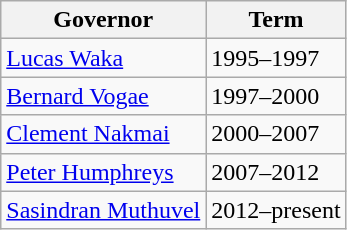<table class="wikitable">
<tr>
<th><strong>Governor</strong></th>
<th><strong>Term</strong></th>
</tr>
<tr>
<td><a href='#'>Lucas Waka</a></td>
<td>1995–1997</td>
</tr>
<tr>
<td><a href='#'>Bernard Vogae</a></td>
<td>1997–2000</td>
</tr>
<tr>
<td><a href='#'>Clement Nakmai</a></td>
<td>2000–2007</td>
</tr>
<tr>
<td><a href='#'>Peter Humphreys</a></td>
<td>2007–2012</td>
</tr>
<tr>
<td><a href='#'>Sasindran Muthuvel</a></td>
<td>2012–present</td>
</tr>
</table>
